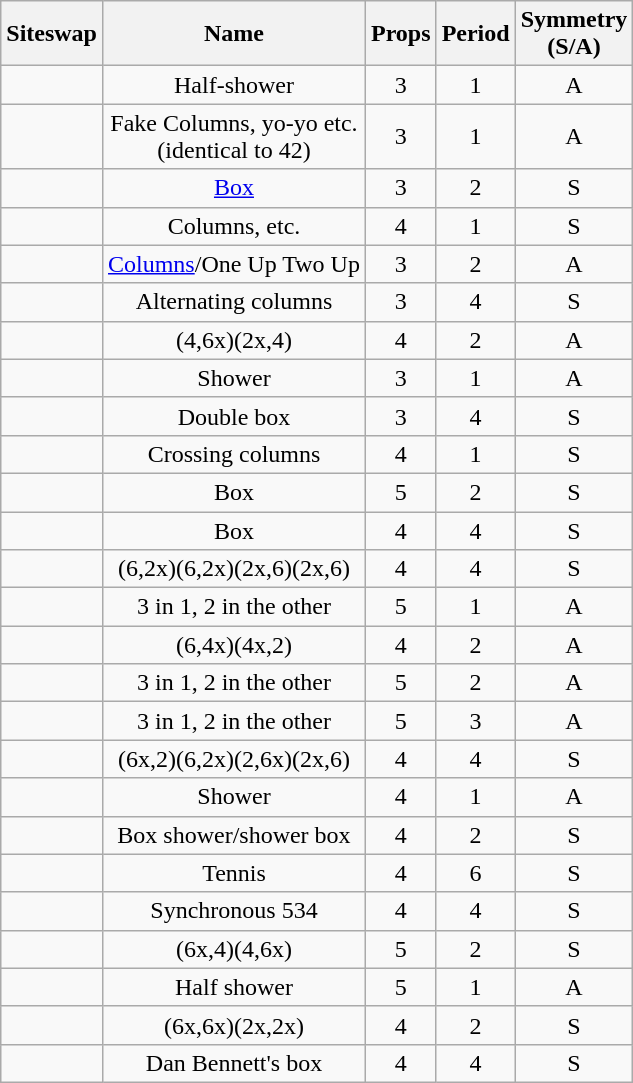<table class="wikitable sortable" style="font-size:100%;text-align:center;">
<tr>
<th>Siteswap</th>
<th>Name</th>
<th>Props</th>
<th>Period</th>
<th>Symmetry <br>(S/A)</th>
</tr>
<tr>
<td></td>
<td>Half-shower</td>
<td>3</td>
<td>1</td>
<td>A</td>
</tr>
<tr>
<td></td>
<td>Fake Columns, yo-yo etc. <br>(identical to 42)</td>
<td>3</td>
<td>1</td>
<td>A</td>
</tr>
<tr>
<td></td>
<td><a href='#'>Box</a></td>
<td>3</td>
<td>2</td>
<td>S</td>
</tr>
<tr>
<td></td>
<td>Columns, etc.</td>
<td>4</td>
<td>1</td>
<td>S</td>
</tr>
<tr>
<td></td>
<td><a href='#'>Columns</a>/One Up Two Up</td>
<td>3</td>
<td>2</td>
<td>A</td>
</tr>
<tr uygfguygfb>
<td></td>
<td>Alternating columns</td>
<td>3</td>
<td>4</td>
<td>S</td>
</tr>
<tr>
<td></td>
<td>(4,6x)(2x,4)</td>
<td>4</td>
<td>2</td>
<td>A</td>
</tr>
<tr>
<td></td>
<td>Shower</td>
<td>3</td>
<td>1</td>
<td>A</td>
</tr>
<tr>
<td></td>
<td>Double box</td>
<td>3</td>
<td>4</td>
<td>S</td>
</tr>
<tr>
<td></td>
<td>Crossing columns</td>
<td>4</td>
<td>1</td>
<td>S</td>
</tr>
<tr>
<td></td>
<td>Box</td>
<td>5</td>
<td>2</td>
<td>S</td>
</tr>
<tr>
<td></td>
<td>Box</td>
<td>4</td>
<td>4</td>
<td>S</td>
</tr>
<tr>
<td></td>
<td>(6,2x)(6,2x)(2x,6)(2x,6)</td>
<td>4</td>
<td>4</td>
<td>S</td>
</tr>
<tr>
<td></td>
<td>3 in 1, 2 in the other</td>
<td>5</td>
<td>1</td>
<td>A</td>
</tr>
<tr>
<td></td>
<td>(6,4x)(4x,2)</td>
<td>4</td>
<td>2</td>
<td>A</td>
</tr>
<tr>
<td></td>
<td>3 in 1, 2 in the other</td>
<td>5</td>
<td>2</td>
<td>A</td>
</tr>
<tr>
<td></td>
<td>3 in 1, 2 in the other</td>
<td>5</td>
<td>3</td>
<td>A</td>
</tr>
<tr>
<td></td>
<td>(6x,2)(6,2x)(2,6x)(2x,6)</td>
<td>4</td>
<td>4</td>
<td>S</td>
</tr>
<tr>
<td></td>
<td>Shower</td>
<td>4</td>
<td>1</td>
<td>A</td>
</tr>
<tr>
<td></td>
<td>Box shower/shower box</td>
<td>4</td>
<td>2</td>
<td>S</td>
</tr>
<tr>
<td></td>
<td>Tennis</td>
<td>4</td>
<td>6</td>
<td>S</td>
</tr>
<tr>
<td></td>
<td>Synchronous 534</td>
<td>4</td>
<td>4</td>
<td>S</td>
</tr>
<tr>
<td></td>
<td>(6x,4)(4,6x)</td>
<td>5</td>
<td>2</td>
<td>S</td>
</tr>
<tr>
<td></td>
<td>Half shower</td>
<td>5</td>
<td>1</td>
<td>A</td>
</tr>
<tr>
<td></td>
<td>(6x,6x)(2x,2x)</td>
<td>4</td>
<td>2</td>
<td>S</td>
</tr>
<tr>
<td></td>
<td>Dan Bennett's box</td>
<td>4</td>
<td>4</td>
<td>S</td>
</tr>
</table>
